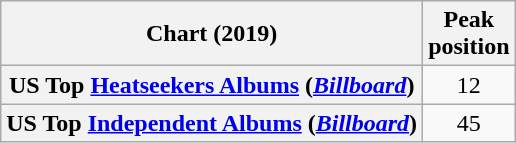<table class="wikitable sortable plainrowheaders" style="text-align:center">
<tr>
<th scope="col">Chart (2019)</th>
<th scope="col">Peak<br>position</th>
</tr>
<tr>
<th scope="row">US Top <a href='#'>Heatseekers Albums</a> (<em><a href='#'>Billboard</a></em>)</th>
<td>12</td>
</tr>
<tr>
<th scope="row">US Top <a href='#'>Independent Albums</a> (<em><a href='#'>Billboard</a></em>)</th>
<td>45</td>
</tr>
</table>
